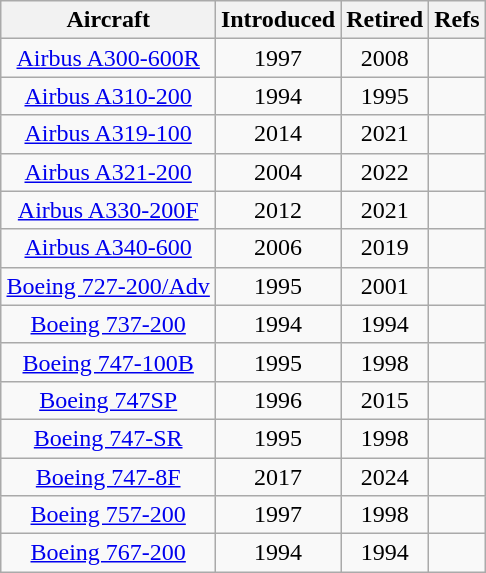<table class="wikitable" style="text-align:center; margin:auto;">
<tr>
<th>Aircraft</th>
<th>Introduced</th>
<th>Retired</th>
<th>Refs</th>
</tr>
<tr>
<td><a href='#'>Airbus A300-600R</a></td>
<td>1997</td>
<td>2008</td>
<td></td>
</tr>
<tr>
<td><a href='#'>Airbus A310-200</a></td>
<td>1994</td>
<td>1995</td>
<td></td>
</tr>
<tr>
<td><a href='#'>Airbus A319-100</a></td>
<td>2014</td>
<td>2021</td>
<td></td>
</tr>
<tr>
<td><a href='#'>Airbus A321-200</a></td>
<td>2004</td>
<td>2022</td>
<td></td>
</tr>
<tr>
<td><a href='#'>Airbus A330-200F</a></td>
<td>2012</td>
<td>2021</td>
<td></td>
</tr>
<tr>
<td><a href='#'>Airbus A340-600</a></td>
<td>2006</td>
<td>2019</td>
<td></td>
</tr>
<tr>
<td><a href='#'>Boeing 727-200/Adv</a></td>
<td>1995</td>
<td>2001</td>
<td></td>
</tr>
<tr>
<td><a href='#'>Boeing 737-200</a></td>
<td>1994</td>
<td>1994</td>
<td></td>
</tr>
<tr>
<td><a href='#'>Boeing 747-100B</a></td>
<td>1995</td>
<td>1998</td>
<td></td>
</tr>
<tr>
<td><a href='#'>Boeing 747SP</a></td>
<td>1996</td>
<td>2015</td>
<td></td>
</tr>
<tr>
<td><a href='#'>Boeing 747-SR</a></td>
<td>1995</td>
<td>1998</td>
<td></td>
</tr>
<tr>
<td><a href='#'>Boeing 747-8F</a></td>
<td>2017</td>
<td>2024</td>
<td></td>
</tr>
<tr>
<td><a href='#'>Boeing 757-200</a></td>
<td>1997</td>
<td>1998</td>
<td></td>
</tr>
<tr>
<td><a href='#'>Boeing 767-200</a></td>
<td>1994</td>
<td>1994</td>
<td></td>
</tr>
</table>
